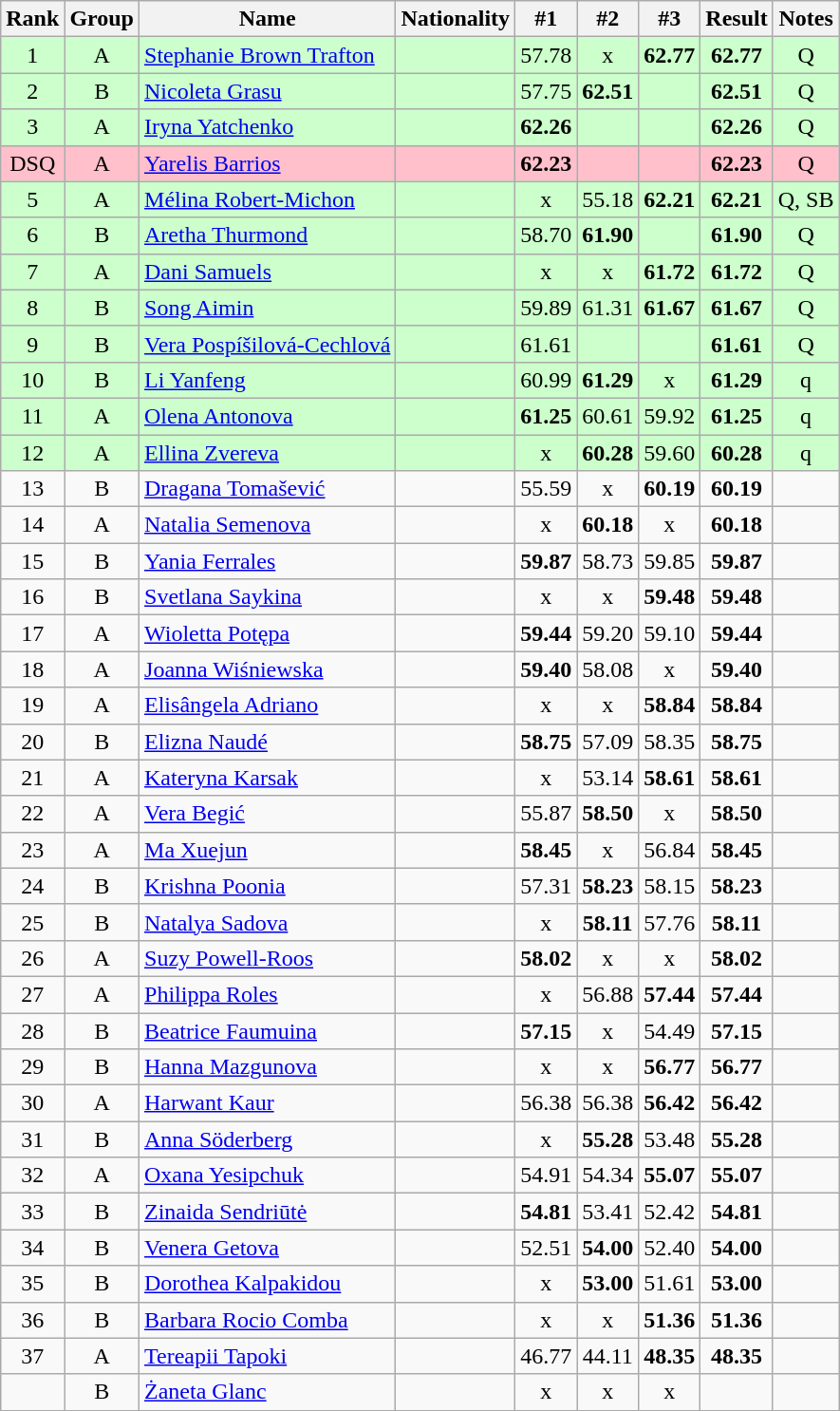<table class="wikitable sortable" style="text-align:center">
<tr>
<th>Rank</th>
<th>Group</th>
<th>Name</th>
<th>Nationality</th>
<th>#1</th>
<th>#2</th>
<th>#3</th>
<th>Result</th>
<th>Notes</th>
</tr>
<tr bgcolor=ccffcc>
<td>1</td>
<td>A</td>
<td align="left"><a href='#'>Stephanie Brown Trafton</a></td>
<td align="left"></td>
<td>57.78</td>
<td>x</td>
<td><strong>62.77</strong></td>
<td><strong> 62.77</strong></td>
<td>Q</td>
</tr>
<tr bgcolor=ccffcc>
<td>2</td>
<td>B</td>
<td align="left"><a href='#'>Nicoleta Grasu</a></td>
<td align="left"></td>
<td>57.75</td>
<td><strong>62.51</strong></td>
<td></td>
<td><strong>62.51</strong></td>
<td>Q</td>
</tr>
<tr bgcolor=ccffcc>
<td>3</td>
<td>A</td>
<td align="left"><a href='#'>Iryna Yatchenko</a></td>
<td align="left"></td>
<td><strong>62.26</strong></td>
<td></td>
<td></td>
<td><strong>62.26</strong></td>
<td>Q</td>
</tr>
<tr bgcolor=pink>
<td>DSQ</td>
<td>A</td>
<td align="left"><a href='#'>Yarelis Barrios</a></td>
<td align="left"></td>
<td><strong>62.23</strong></td>
<td></td>
<td></td>
<td><strong>62.23</strong></td>
<td>Q</td>
</tr>
<tr bgcolor=ccffcc>
<td>5</td>
<td>A</td>
<td align="left"><a href='#'>Mélina Robert-Michon</a></td>
<td align="left"></td>
<td>x</td>
<td>55.18</td>
<td><strong>62.21</strong></td>
<td><strong> 62.21</strong></td>
<td>Q, SB</td>
</tr>
<tr bgcolor=ccffcc>
<td>6</td>
<td>B</td>
<td align="left"><a href='#'>Aretha Thurmond</a></td>
<td align="left"></td>
<td>58.70</td>
<td><strong>61.90</strong></td>
<td></td>
<td><strong>61.90</strong></td>
<td>Q</td>
</tr>
<tr bgcolor=ccffcc>
<td>7</td>
<td>A</td>
<td align="left"><a href='#'>Dani Samuels</a></td>
<td align="left"></td>
<td>x</td>
<td>x</td>
<td><strong>61.72</strong></td>
<td><strong>61.72</strong></td>
<td>Q</td>
</tr>
<tr bgcolor=ccffcc>
<td>8</td>
<td>B</td>
<td align="left"><a href='#'>Song Aimin</a></td>
<td align="left"></td>
<td>59.89</td>
<td>61.31</td>
<td><strong>61.67</strong></td>
<td><strong>61.67</strong></td>
<td>Q</td>
</tr>
<tr bgcolor=ccffcc>
<td>9</td>
<td>B</td>
<td align="left"><a href='#'>Vera Pospíšilová-Cechlová</a></td>
<td align="left"></td>
<td>61.61</td>
<td></td>
<td></td>
<td><strong>61.61</strong></td>
<td>Q</td>
</tr>
<tr bgcolor=ccffcc>
<td>10</td>
<td>B</td>
<td align="left"><a href='#'>Li Yanfeng</a></td>
<td align="left"></td>
<td>60.99</td>
<td><strong>61.29</strong></td>
<td>x</td>
<td><strong>61.29</strong></td>
<td>q</td>
</tr>
<tr bgcolor=ccffcc>
<td>11</td>
<td>A</td>
<td align="left"><a href='#'>Olena Antonova</a></td>
<td align="left"></td>
<td><strong>61.25</strong></td>
<td>60.61</td>
<td>59.92</td>
<td><strong>61.25</strong></td>
<td>q</td>
</tr>
<tr bgcolor=ccffcc>
<td>12</td>
<td>A</td>
<td align="left"><a href='#'>Ellina Zvereva</a></td>
<td align="left"></td>
<td>x</td>
<td><strong>60.28</strong></td>
<td>59.60</td>
<td><strong>60.28</strong></td>
<td>q</td>
</tr>
<tr>
<td>13</td>
<td>B</td>
<td align="left"><a href='#'>Dragana Tomašević</a></td>
<td align="left"></td>
<td>55.59</td>
<td>x</td>
<td><strong>60.19</strong></td>
<td><strong>60.19</strong></td>
<td></td>
</tr>
<tr>
<td>14</td>
<td>A</td>
<td align="left"><a href='#'>Natalia Semenova</a></td>
<td align="left"></td>
<td>x</td>
<td><strong>60.18</strong></td>
<td>x</td>
<td><strong>60.18</strong></td>
<td></td>
</tr>
<tr>
<td>15</td>
<td>B</td>
<td align="left"><a href='#'>Yania Ferrales</a></td>
<td align="left"></td>
<td><strong>59.87</strong></td>
<td>58.73</td>
<td>59.85</td>
<td><strong>59.87</strong></td>
<td></td>
</tr>
<tr>
<td>16</td>
<td>B</td>
<td align="left"><a href='#'>Svetlana Saykina</a></td>
<td align="left"></td>
<td>x</td>
<td>x</td>
<td><strong>59.48</strong></td>
<td><strong>59.48</strong></td>
<td></td>
</tr>
<tr>
<td>17</td>
<td>A</td>
<td align="left"><a href='#'>Wioletta Potępa</a></td>
<td align="left"></td>
<td><strong>59.44</strong></td>
<td>59.20</td>
<td>59.10</td>
<td><strong>59.44</strong></td>
<td></td>
</tr>
<tr>
<td>18</td>
<td>A</td>
<td align="left"><a href='#'>Joanna Wiśniewska</a></td>
<td align="left"></td>
<td><strong>59.40</strong></td>
<td>58.08</td>
<td>x</td>
<td><strong>59.40</strong></td>
<td></td>
</tr>
<tr>
<td>19</td>
<td>A</td>
<td align="left"><a href='#'>Elisângela Adriano</a></td>
<td align="left"></td>
<td>x</td>
<td>x</td>
<td><strong>58.84</strong></td>
<td><strong>58.84</strong></td>
<td></td>
</tr>
<tr>
<td>20</td>
<td>B</td>
<td align="left"><a href='#'>Elizna Naudé</a></td>
<td align="left"></td>
<td><strong>58.75</strong></td>
<td>57.09</td>
<td>58.35</td>
<td><strong>58.75</strong></td>
<td></td>
</tr>
<tr>
<td>21</td>
<td>A</td>
<td align="left"><a href='#'>Kateryna Karsak</a></td>
<td align="left"></td>
<td>x</td>
<td>53.14</td>
<td><strong>58.61</strong></td>
<td><strong>58.61</strong></td>
<td></td>
</tr>
<tr>
<td>22</td>
<td>A</td>
<td align="left"><a href='#'>Vera Begić</a></td>
<td align="left"></td>
<td>55.87</td>
<td><strong>58.50</strong></td>
<td>x</td>
<td><strong>58.50</strong></td>
<td></td>
</tr>
<tr>
<td>23</td>
<td>A</td>
<td align="left"><a href='#'>Ma Xuejun</a></td>
<td align="left"></td>
<td><strong>58.45</strong></td>
<td>x</td>
<td>56.84</td>
<td><strong>58.45</strong></td>
<td></td>
</tr>
<tr>
<td>24</td>
<td>B</td>
<td align="left"><a href='#'>Krishna Poonia</a></td>
<td align="left"></td>
<td>57.31</td>
<td><strong>58.23</strong></td>
<td>58.15</td>
<td><strong>58.23</strong></td>
<td></td>
</tr>
<tr>
<td>25</td>
<td>B</td>
<td align="left"><a href='#'>Natalya Sadova</a></td>
<td align="left"></td>
<td>x</td>
<td><strong>58.11</strong></td>
<td>57.76</td>
<td><strong>58.11</strong></td>
<td></td>
</tr>
<tr>
<td>26</td>
<td>A</td>
<td align="left"><a href='#'>Suzy Powell-Roos</a></td>
<td align="left"></td>
<td><strong>58.02</strong></td>
<td>x</td>
<td>x</td>
<td><strong>58.02</strong></td>
<td></td>
</tr>
<tr>
<td>27</td>
<td>A</td>
<td align="left"><a href='#'>Philippa Roles</a></td>
<td align="left"></td>
<td>x</td>
<td>56.88</td>
<td><strong>57.44</strong></td>
<td><strong>57.44</strong></td>
<td></td>
</tr>
<tr>
<td>28</td>
<td>B</td>
<td align="left"><a href='#'>Beatrice Faumuina</a></td>
<td align="left"></td>
<td><strong>57.15</strong></td>
<td>x</td>
<td>54.49</td>
<td><strong>57.15</strong></td>
<td></td>
</tr>
<tr>
<td>29</td>
<td>B</td>
<td align="left"><a href='#'>Hanna Mazgunova</a></td>
<td align="left"></td>
<td>x</td>
<td>x</td>
<td><strong>56.77</strong></td>
<td><strong>56.77</strong></td>
<td></td>
</tr>
<tr>
<td>30</td>
<td>A</td>
<td align="left"><a href='#'>Harwant Kaur</a></td>
<td align="left"></td>
<td>56.38</td>
<td>56.38</td>
<td><strong>56.42</strong></td>
<td><strong>56.42</strong></td>
<td></td>
</tr>
<tr>
<td>31</td>
<td>B</td>
<td align="left"><a href='#'>Anna Söderberg</a></td>
<td align="left"></td>
<td>x</td>
<td><strong>55.28</strong></td>
<td>53.48</td>
<td><strong>55.28</strong></td>
<td></td>
</tr>
<tr>
<td>32</td>
<td>A</td>
<td align="left"><a href='#'>Oxana Yesipchuk</a></td>
<td align="left"></td>
<td>54.91</td>
<td>54.34</td>
<td><strong>55.07</strong></td>
<td><strong>55.07</strong></td>
<td></td>
</tr>
<tr>
<td>33</td>
<td>B</td>
<td align="left"><a href='#'>Zinaida Sendriūtė</a></td>
<td align="left"></td>
<td><strong>54.81</strong></td>
<td>53.41</td>
<td>52.42</td>
<td><strong>54.81</strong></td>
<td></td>
</tr>
<tr>
<td>34</td>
<td>B</td>
<td align="left"><a href='#'>Venera Getova</a></td>
<td align="left"></td>
<td>52.51</td>
<td><strong>54.00</strong></td>
<td>52.40</td>
<td><strong>54.00</strong></td>
<td></td>
</tr>
<tr>
<td>35</td>
<td>B</td>
<td align="left"><a href='#'>Dorothea Kalpakidou</a></td>
<td align="left"></td>
<td>x</td>
<td><strong>53.00</strong></td>
<td>51.61</td>
<td><strong>53.00</strong></td>
<td></td>
</tr>
<tr>
<td>36</td>
<td>B</td>
<td align="left"><a href='#'>Barbara Rocio Comba</a></td>
<td align="left"></td>
<td>x</td>
<td>x</td>
<td><strong>51.36</strong></td>
<td><strong>51.36</strong></td>
<td></td>
</tr>
<tr>
<td>37</td>
<td>A</td>
<td align="left"><a href='#'>Tereapii Tapoki</a></td>
<td align="left"></td>
<td>46.77</td>
<td>44.11</td>
<td><strong>48.35</strong></td>
<td><strong>48.35</strong></td>
<td></td>
</tr>
<tr>
<td></td>
<td>B</td>
<td align="left"><a href='#'>Żaneta Glanc</a></td>
<td align="left"></td>
<td>x</td>
<td>x</td>
<td>x</td>
<td><strong></strong></td>
<td></td>
</tr>
</table>
